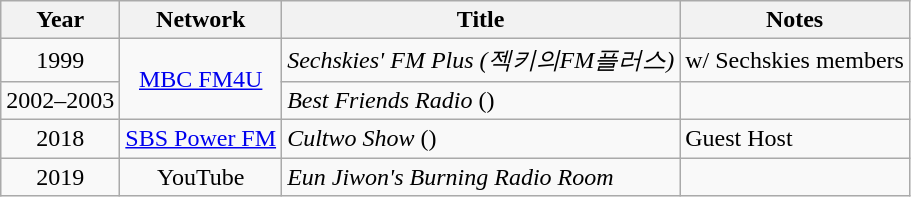<table class="wikitable sortable">
<tr>
<th>Year</th>
<th>Network</th>
<th>Title</th>
<th>Notes</th>
</tr>
<tr>
<td style="text-align:center;">1999</td>
<td rowspan="2" style="text-align:center;"><a href='#'>MBC FM4U</a></td>
<td><em>Sechskies' FM Plus (젝키의FM플러스)</em></td>
<td>w/ Sechskies members</td>
</tr>
<tr>
<td style="text-align:center;">2002–2003</td>
<td><em>Best Friends Radio</em> ()</td>
<td></td>
</tr>
<tr>
<td style="text-align:center;">2018</td>
<td style="text-align:center;"><a href='#'>SBS Power FM</a></td>
<td><em>Cultwo Show</em> ()</td>
<td>Guest Host</td>
</tr>
<tr>
<td style="text-align:center;">2019</td>
<td style="text-align:center;">YouTube</td>
<td><em>Eun Jiwon's Burning Radio Room</em></td>
<td></td>
</tr>
</table>
